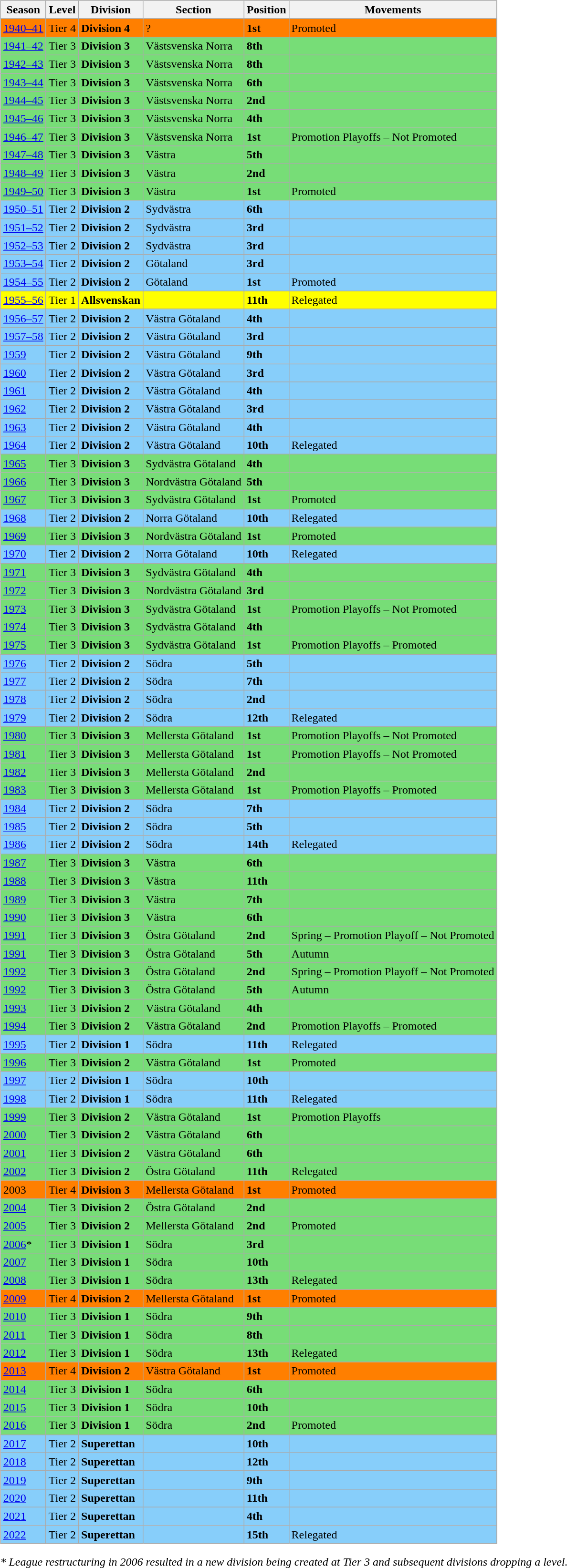<table>
<tr>
<td valign="top" width=0%><br><table class="wikitable">
<tr style="background:#f0f6fa;">
<th><strong>Season</strong></th>
<th><strong>Level</strong></th>
<th><strong>Division</strong></th>
<th><strong>Section</strong></th>
<th><strong>Position</strong></th>
<th><strong>Movements</strong></th>
</tr>
<tr>
<td style="background:#FF7F00;"><a href='#'>1940–41</a></td>
<td style="background:#FF7F00;">Tier 4</td>
<td style="background:#FF7F00;"><strong>Division 4</strong></td>
<td style="background:#FF7F00;">?</td>
<td style="background:#FF7F00;"><strong>1st</strong></td>
<td style="background:#FF7F00;">Promoted</td>
</tr>
<tr>
<td style="background:#77DD77;"><a href='#'>1941–42</a></td>
<td style="background:#77DD77;">Tier 3</td>
<td style="background:#77DD77;"><strong>Division 3</strong></td>
<td style="background:#77DD77;">Västsvenska Norra</td>
<td style="background:#77DD77;"><strong>8th</strong></td>
<td style="background:#77DD77;"></td>
</tr>
<tr>
<td style="background:#77DD77;"><a href='#'>1942–43</a></td>
<td style="background:#77DD77;">Tier 3</td>
<td style="background:#77DD77;"><strong>Division 3</strong></td>
<td style="background:#77DD77;">Västsvenska Norra</td>
<td style="background:#77DD77;"><strong>8th</strong></td>
<td style="background:#77DD77;"></td>
</tr>
<tr>
<td style="background:#77DD77;"><a href='#'>1943–44</a></td>
<td style="background:#77DD77;">Tier 3</td>
<td style="background:#77DD77;"><strong>Division 3</strong></td>
<td style="background:#77DD77;">Västsvenska Norra</td>
<td style="background:#77DD77;"><strong>6th</strong></td>
<td style="background:#77DD77;"></td>
</tr>
<tr>
<td style="background:#77DD77;"><a href='#'>1944–45</a></td>
<td style="background:#77DD77;">Tier 3</td>
<td style="background:#77DD77;"><strong>Division 3</strong></td>
<td style="background:#77DD77;">Västsvenska Norra</td>
<td style="background:#77DD77;"><strong>2nd</strong></td>
<td style="background:#77DD77;"></td>
</tr>
<tr>
<td style="background:#77DD77;"><a href='#'>1945–46</a></td>
<td style="background:#77DD77;">Tier 3</td>
<td style="background:#77DD77;"><strong>Division 3</strong></td>
<td style="background:#77DD77;">Västsvenska Norra</td>
<td style="background:#77DD77;"><strong>4th</strong></td>
<td style="background:#77DD77;"></td>
</tr>
<tr>
<td style="background:#77DD77;"><a href='#'>1946–47</a></td>
<td style="background:#77DD77;">Tier 3</td>
<td style="background:#77DD77;"><strong>Division 3</strong></td>
<td style="background:#77DD77;">Västsvenska Norra</td>
<td style="background:#77DD77;"><strong>1st</strong></td>
<td style="background:#77DD77;">Promotion Playoffs – Not Promoted</td>
</tr>
<tr>
<td style="background:#77DD77;"><a href='#'>1947–48</a></td>
<td style="background:#77DD77;">Tier 3</td>
<td style="background:#77DD77;"><strong>Division 3</strong></td>
<td style="background:#77DD77;">Västra</td>
<td style="background:#77DD77;"><strong>5th</strong></td>
<td style="background:#77DD77;"></td>
</tr>
<tr>
<td style="background:#77DD77;"><a href='#'>1948–49</a></td>
<td style="background:#77DD77;">Tier 3</td>
<td style="background:#77DD77;"><strong>Division 3</strong></td>
<td style="background:#77DD77;">Västra</td>
<td style="background:#77DD77;"><strong>2nd</strong></td>
<td style="background:#77DD77;"></td>
</tr>
<tr>
<td style="background:#77DD77;"><a href='#'>1949–50</a></td>
<td style="background:#77DD77;">Tier 3</td>
<td style="background:#77DD77;"><strong>Division 3</strong></td>
<td style="background:#77DD77;">Västra</td>
<td style="background:#77DD77;"><strong>1st</strong></td>
<td style="background:#77DD77;">Promoted</td>
</tr>
<tr>
<td style="background:#87CEFA;"><a href='#'>1950–51</a></td>
<td style="background:#87CEFA;">Tier 2</td>
<td style="background:#87CEFA;"><strong>Division 2</strong></td>
<td style="background:#87CEFA;">Sydvästra</td>
<td style="background:#87CEFA;"><strong>6th</strong></td>
<td style="background:#87CEFA;"></td>
</tr>
<tr>
<td style="background:#87CEFA;"><a href='#'>1951–52</a></td>
<td style="background:#87CEFA;">Tier 2</td>
<td style="background:#87CEFA;"><strong>Division 2</strong></td>
<td style="background:#87CEFA;">Sydvästra</td>
<td style="background:#87CEFA;"><strong>3rd</strong></td>
<td style="background:#87CEFA;"></td>
</tr>
<tr>
<td style="background:#87CEFA;"><a href='#'>1952–53</a></td>
<td style="background:#87CEFA;">Tier 2</td>
<td style="background:#87CEFA;"><strong>Division 2</strong></td>
<td style="background:#87CEFA;">Sydvästra</td>
<td style="background:#87CEFA;"><strong>3rd</strong></td>
<td style="background:#87CEFA;"></td>
</tr>
<tr>
<td style="background:#87CEFA;"><a href='#'>1953–54</a></td>
<td style="background:#87CEFA;">Tier 2</td>
<td style="background:#87CEFA;"><strong>Division 2</strong></td>
<td style="background:#87CEFA;">Götaland</td>
<td style="background:#87CEFA;"><strong>3rd</strong></td>
<td style="background:#87CEFA;"></td>
</tr>
<tr>
<td style="background:#87CEFA;"><a href='#'>1954–55</a></td>
<td style="background:#87CEFA;">Tier 2</td>
<td style="background:#87CEFA;"><strong>Division 2</strong></td>
<td style="background:#87CEFA;">Götaland</td>
<td style="background:#87CEFA;"><strong>1st</strong></td>
<td style="background:#87CEFA;">Promoted</td>
</tr>
<tr>
<td style="background:#FFFF00;"><a href='#'>1955–56</a></td>
<td style="background:#FFFF00;">Tier 1</td>
<td style="background:#FFFF00;"><strong>  Allsvenskan </strong></td>
<td style="background:#FFFF00;"></td>
<td style="background:#FFFF00;"><strong>11th</strong></td>
<td style="background:#FFFF00;">Relegated</td>
</tr>
<tr>
<td style="background:#87CEFA;"><a href='#'>1956–57</a></td>
<td style="background:#87CEFA;">Tier 2</td>
<td style="background:#87CEFA;"><strong>Division 2</strong></td>
<td style="background:#87CEFA;">Västra Götaland</td>
<td style="background:#87CEFA;"><strong>4th</strong></td>
<td style="background:#87CEFA;"></td>
</tr>
<tr>
<td style="background:#87CEFA;"><a href='#'>1957–58</a></td>
<td style="background:#87CEFA;">Tier 2</td>
<td style="background:#87CEFA;"><strong>Division 2</strong></td>
<td style="background:#87CEFA;">Västra Götaland</td>
<td style="background:#87CEFA;"><strong>3rd</strong></td>
<td style="background:#87CEFA;"></td>
</tr>
<tr>
<td style="background:#87CEFA;"><a href='#'>1959</a></td>
<td style="background:#87CEFA;">Tier 2</td>
<td style="background:#87CEFA;"><strong>Division 2</strong></td>
<td style="background:#87CEFA;">Västra Götaland</td>
<td style="background:#87CEFA;"><strong>9th</strong></td>
<td style="background:#87CEFA;"></td>
</tr>
<tr>
<td style="background:#87CEFA;"><a href='#'>1960</a></td>
<td style="background:#87CEFA;">Tier 2</td>
<td style="background:#87CEFA;"><strong>Division 2</strong></td>
<td style="background:#87CEFA;">Västra Götaland</td>
<td style="background:#87CEFA;"><strong>3rd</strong></td>
<td style="background:#87CEFA;"></td>
</tr>
<tr>
<td style="background:#87CEFA;"><a href='#'>1961</a></td>
<td style="background:#87CEFA;">Tier 2</td>
<td style="background:#87CEFA;"><strong>Division 2</strong></td>
<td style="background:#87CEFA;">Västra Götaland</td>
<td style="background:#87CEFA;"><strong>4th</strong></td>
<td style="background:#87CEFA;"></td>
</tr>
<tr>
<td style="background:#87CEFA;"><a href='#'>1962</a></td>
<td style="background:#87CEFA;">Tier 2</td>
<td style="background:#87CEFA;"><strong>Division 2</strong></td>
<td style="background:#87CEFA;">Västra Götaland</td>
<td style="background:#87CEFA;"><strong>3rd</strong></td>
<td style="background:#87CEFA;"></td>
</tr>
<tr>
<td style="background:#87CEFA;"><a href='#'>1963</a></td>
<td style="background:#87CEFA;">Tier 2</td>
<td style="background:#87CEFA;"><strong>Division 2</strong></td>
<td style="background:#87CEFA;">Västra Götaland</td>
<td style="background:#87CEFA;"><strong>4th</strong></td>
<td style="background:#87CEFA;"></td>
</tr>
<tr>
<td style="background:#87CEFA;"><a href='#'>1964</a></td>
<td style="background:#87CEFA;">Tier 2</td>
<td style="background:#87CEFA;"><strong>Division 2</strong></td>
<td style="background:#87CEFA;">Västra Götaland</td>
<td style="background:#87CEFA;"><strong>10th</strong></td>
<td style="background:#87CEFA;">Relegated</td>
</tr>
<tr>
<td style="background:#77DD77;"><a href='#'>1965</a></td>
<td style="background:#77DD77;">Tier 3</td>
<td style="background:#77DD77;"><strong>Division 3</strong></td>
<td style="background:#77DD77;">Sydvästra Götaland</td>
<td style="background:#77DD77;"><strong>4th</strong></td>
<td style="background:#77DD77;"></td>
</tr>
<tr>
<td style="background:#77DD77;"><a href='#'>1966</a></td>
<td style="background:#77DD77;">Tier 3</td>
<td style="background:#77DD77;"><strong>Division 3</strong></td>
<td style="background:#77DD77;">Nordvästra Götaland</td>
<td style="background:#77DD77;"><strong>5th</strong></td>
<td style="background:#77DD77;"></td>
</tr>
<tr>
<td style="background:#77DD77;"><a href='#'>1967</a></td>
<td style="background:#77DD77;">Tier 3</td>
<td style="background:#77DD77;"><strong>Division 3</strong></td>
<td style="background:#77DD77;">Sydvästra Götaland</td>
<td style="background:#77DD77;"><strong>1st</strong></td>
<td style="background:#77DD77;">Promoted</td>
</tr>
<tr>
<td style="background:#87CEFA;"><a href='#'>1968</a></td>
<td style="background:#87CEFA;">Tier 2</td>
<td style="background:#87CEFA;"><strong>Division 2</strong></td>
<td style="background:#87CEFA;">Norra Götaland</td>
<td style="background:#87CEFA;"><strong>10th</strong></td>
<td style="background:#87CEFA;">Relegated</td>
</tr>
<tr>
<td style="background:#77DD77;"><a href='#'>1969</a></td>
<td style="background:#77DD77;">Tier 3</td>
<td style="background:#77DD77;"><strong>Division 3</strong></td>
<td style="background:#77DD77;">Nordvästra Götaland</td>
<td style="background:#77DD77;"><strong>1st</strong></td>
<td style="background:#77DD77;">Promoted</td>
</tr>
<tr>
<td style="background:#87CEFA;"><a href='#'>1970</a></td>
<td style="background:#87CEFA;">Tier 2</td>
<td style="background:#87CEFA;"><strong>Division 2</strong></td>
<td style="background:#87CEFA;">Norra Götaland</td>
<td style="background:#87CEFA;"><strong>10th</strong></td>
<td style="background:#87CEFA;">Relegated</td>
</tr>
<tr>
<td style="background:#77DD77;"><a href='#'>1971</a></td>
<td style="background:#77DD77;">Tier 3</td>
<td style="background:#77DD77;"><strong>Division 3</strong></td>
<td style="background:#77DD77;">Sydvästra Götaland</td>
<td style="background:#77DD77;"><strong>4th</strong></td>
<td style="background:#77DD77;"></td>
</tr>
<tr>
<td style="background:#77DD77;"><a href='#'>1972</a></td>
<td style="background:#77DD77;">Tier 3</td>
<td style="background:#77DD77;"><strong>Division 3</strong></td>
<td style="background:#77DD77;">Nordvästra Götaland</td>
<td style="background:#77DD77;"><strong>3rd</strong></td>
<td style="background:#77DD77;"></td>
</tr>
<tr>
<td style="background:#77DD77;"><a href='#'>1973</a></td>
<td style="background:#77DD77;">Tier 3</td>
<td style="background:#77DD77;"><strong>Division 3</strong></td>
<td style="background:#77DD77;">Sydvästra Götaland</td>
<td style="background:#77DD77;"><strong>1st</strong></td>
<td style="background:#77DD77;">Promotion Playoffs – Not Promoted</td>
</tr>
<tr>
<td style="background:#77DD77;"><a href='#'>1974</a></td>
<td style="background:#77DD77;">Tier 3</td>
<td style="background:#77DD77;"><strong>Division 3</strong></td>
<td style="background:#77DD77;">Sydvästra Götaland</td>
<td style="background:#77DD77;"><strong>4th</strong></td>
<td style="background:#77DD77;"></td>
</tr>
<tr>
<td style="background:#77DD77;"><a href='#'>1975</a></td>
<td style="background:#77DD77;">Tier 3</td>
<td style="background:#77DD77;"><strong>Division 3</strong></td>
<td style="background:#77DD77;">Sydvästra Götaland</td>
<td style="background:#77DD77;"><strong>1st</strong></td>
<td style="background:#77DD77;">Promotion Playoffs – Promoted</td>
</tr>
<tr>
<td style="background:#87CEFA;"><a href='#'>1976</a></td>
<td style="background:#87CEFA;">Tier 2</td>
<td style="background:#87CEFA;"><strong>Division 2</strong></td>
<td style="background:#87CEFA;">Södra</td>
<td style="background:#87CEFA;"><strong>5th</strong></td>
<td style="background:#87CEFA;"></td>
</tr>
<tr>
<td style="background:#87CEFA;"><a href='#'>1977</a></td>
<td style="background:#87CEFA;">Tier 2</td>
<td style="background:#87CEFA;"><strong>Division 2</strong></td>
<td style="background:#87CEFA;">Södra</td>
<td style="background:#87CEFA;"><strong>7th</strong></td>
<td style="background:#87CEFA;"></td>
</tr>
<tr>
<td style="background:#87CEFA;"><a href='#'>1978</a></td>
<td style="background:#87CEFA;">Tier 2</td>
<td style="background:#87CEFA;"><strong>Division 2</strong></td>
<td style="background:#87CEFA;">Södra</td>
<td style="background:#87CEFA;"><strong>2nd</strong></td>
<td style="background:#87CEFA;"></td>
</tr>
<tr>
<td style="background:#87CEFA;"><a href='#'>1979</a></td>
<td style="background:#87CEFA;">Tier 2</td>
<td style="background:#87CEFA;"><strong>Division 2</strong></td>
<td style="background:#87CEFA;">Södra</td>
<td style="background:#87CEFA;"><strong>12th</strong></td>
<td style="background:#87CEFA;">Relegated</td>
</tr>
<tr>
<td style="background:#77DD77;"><a href='#'>1980</a></td>
<td style="background:#77DD77;">Tier 3</td>
<td style="background:#77DD77;"><strong>Division 3</strong></td>
<td style="background:#77DD77;">Mellersta Götaland</td>
<td style="background:#77DD77;"><strong>1st</strong></td>
<td style="background:#77DD77;">Promotion Playoffs – Not Promoted</td>
</tr>
<tr>
<td style="background:#77DD77;"><a href='#'>1981</a></td>
<td style="background:#77DD77;">Tier 3</td>
<td style="background:#77DD77;"><strong>Division 3</strong></td>
<td style="background:#77DD77;">Mellersta Götaland</td>
<td style="background:#77DD77;"><strong>1st</strong></td>
<td style="background:#77DD77;">Promotion Playoffs – Not Promoted</td>
</tr>
<tr>
<td style="background:#77DD77;"><a href='#'>1982</a></td>
<td style="background:#77DD77;">Tier 3</td>
<td style="background:#77DD77;"><strong>Division 3</strong></td>
<td style="background:#77DD77;">Mellersta Götaland</td>
<td style="background:#77DD77;"><strong>2nd</strong></td>
<td style="background:#77DD77;"></td>
</tr>
<tr>
<td style="background:#77DD77;"><a href='#'>1983</a></td>
<td style="background:#77DD77;">Tier 3</td>
<td style="background:#77DD77;"><strong>Division 3</strong></td>
<td style="background:#77DD77;">Mellersta Götaland</td>
<td style="background:#77DD77;"><strong>1st</strong></td>
<td style="background:#77DD77;">Promotion Playoffs – Promoted</td>
</tr>
<tr>
<td style="background:#87CEFA;"><a href='#'>1984</a></td>
<td style="background:#87CEFA;">Tier 2</td>
<td style="background:#87CEFA;"><strong>Division 2</strong></td>
<td style="background:#87CEFA;">Södra</td>
<td style="background:#87CEFA;"><strong>7th</strong></td>
<td style="background:#87CEFA;"></td>
</tr>
<tr>
<td style="background:#87CEFA;"><a href='#'>1985</a></td>
<td style="background:#87CEFA;">Tier 2</td>
<td style="background:#87CEFA;"><strong>Division 2</strong></td>
<td style="background:#87CEFA;">Södra</td>
<td style="background:#87CEFA;"><strong>5th</strong></td>
<td style="background:#87CEFA;"></td>
</tr>
<tr>
<td style="background:#87CEFA;"><a href='#'>1986</a></td>
<td style="background:#87CEFA;">Tier 2</td>
<td style="background:#87CEFA;"><strong>Division 2</strong></td>
<td style="background:#87CEFA;">Södra</td>
<td style="background:#87CEFA;"><strong>14th</strong></td>
<td style="background:#87CEFA;">Relegated</td>
</tr>
<tr>
<td style="background:#77DD77;"><a href='#'>1987</a></td>
<td style="background:#77DD77;">Tier 3</td>
<td style="background:#77DD77;"><strong>Division 3</strong></td>
<td style="background:#77DD77;">Västra</td>
<td style="background:#77DD77;"><strong>6th</strong></td>
<td style="background:#77DD77;"></td>
</tr>
<tr>
<td style="background:#77DD77;"><a href='#'>1988</a></td>
<td style="background:#77DD77;">Tier 3</td>
<td style="background:#77DD77;"><strong>Division 3</strong></td>
<td style="background:#77DD77;">Västra</td>
<td style="background:#77DD77;"><strong>11th</strong></td>
<td style="background:#77DD77;"></td>
</tr>
<tr>
<td style="background:#77DD77;"><a href='#'>1989</a></td>
<td style="background:#77DD77;">Tier 3</td>
<td style="background:#77DD77;"><strong>Division 3</strong></td>
<td style="background:#77DD77;">Västra</td>
<td style="background:#77DD77;"><strong>7th</strong></td>
<td style="background:#77DD77;"></td>
</tr>
<tr>
<td style="background:#77DD77;"><a href='#'>1990</a></td>
<td style="background:#77DD77;">Tier 3</td>
<td style="background:#77DD77;"><strong>Division 3</strong></td>
<td style="background:#77DD77;">Västra</td>
<td style="background:#77DD77;"><strong>6th</strong></td>
<td style="background:#77DD77;"></td>
</tr>
<tr>
<td style="background:#77DD77;"><a href='#'>1991</a></td>
<td style="background:#77DD77;">Tier 3</td>
<td style="background:#77DD77;"><strong>Division 3</strong></td>
<td style="background:#77DD77;">Östra Götaland</td>
<td style="background:#77DD77;"><strong>2nd</strong></td>
<td style="background:#77DD77;">Spring – Promotion Playoff – Not Promoted</td>
</tr>
<tr>
<td style="background:#77DD77;"><a href='#'>1991</a></td>
<td style="background:#77DD77;">Tier 3</td>
<td style="background:#77DD77;"><strong>Division 3</strong></td>
<td style="background:#77DD77;">Östra Götaland</td>
<td style="background:#77DD77;"><strong>5th</strong></td>
<td style="background:#77DD77;">Autumn</td>
</tr>
<tr>
<td style="background:#77DD77;"><a href='#'>1992</a></td>
<td style="background:#77DD77;">Tier 3</td>
<td style="background:#77DD77;"><strong>Division 3</strong></td>
<td style="background:#77DD77;">Östra Götaland</td>
<td style="background:#77DD77;"><strong>2nd</strong></td>
<td style="background:#77DD77;">Spring – Promotion Playoff – Not Promoted</td>
</tr>
<tr>
<td style="background:#77DD77;"><a href='#'>1992</a></td>
<td style="background:#77DD77;">Tier 3</td>
<td style="background:#77DD77;"><strong>Division 3</strong></td>
<td style="background:#77DD77;">Östra Götaland</td>
<td style="background:#77DD77;"><strong>5th</strong></td>
<td style="background:#77DD77;">Autumn</td>
</tr>
<tr>
<td style="background:#77DD77;"><a href='#'>1993</a></td>
<td style="background:#77DD77;">Tier 3</td>
<td style="background:#77DD77;"><strong>Division 2</strong></td>
<td style="background:#77DD77;">Västra Götaland</td>
<td style="background:#77DD77;"><strong>4th</strong></td>
<td style="background:#77DD77;"></td>
</tr>
<tr>
<td style="background:#77DD77;"><a href='#'>1994</a></td>
<td style="background:#77DD77;">Tier 3</td>
<td style="background:#77DD77;"><strong>Division 2</strong></td>
<td style="background:#77DD77;">Västra Götaland</td>
<td style="background:#77DD77;"><strong>2nd</strong></td>
<td style="background:#77DD77;">Promotion Playoffs – Promoted</td>
</tr>
<tr>
<td style="background:#87CEFA;"><a href='#'>1995</a></td>
<td style="background:#87CEFA;">Tier 2</td>
<td style="background:#87CEFA;"><strong>Division 1</strong></td>
<td style="background:#87CEFA;">Södra</td>
<td style="background:#87CEFA;"><strong>11th</strong></td>
<td style="background:#87CEFA;">Relegated</td>
</tr>
<tr>
<td style="background:#77DD77;"><a href='#'>1996</a></td>
<td style="background:#77DD77;">Tier 3</td>
<td style="background:#77DD77;"><strong>Division 2</strong></td>
<td style="background:#77DD77;">Västra Götaland</td>
<td style="background:#77DD77;"><strong>1st</strong></td>
<td style="background:#77DD77;">Promoted</td>
</tr>
<tr>
<td style="background:#87CEFA;"><a href='#'>1997</a></td>
<td style="background:#87CEFA;">Tier 2</td>
<td style="background:#87CEFA;"><strong>Division 1</strong></td>
<td style="background:#87CEFA;">Södra</td>
<td style="background:#87CEFA;"><strong>10th</strong></td>
<td style="background:#87CEFA;"></td>
</tr>
<tr>
<td style="background:#87CEFA;"><a href='#'>1998</a></td>
<td style="background:#87CEFA;">Tier 2</td>
<td style="background:#87CEFA;"><strong>Division 1</strong></td>
<td style="background:#87CEFA;">Södra</td>
<td style="background:#87CEFA;"><strong>11th</strong></td>
<td style="background:#87CEFA;">Relegated</td>
</tr>
<tr>
<td style="background:#77DD77;"><a href='#'>1999</a></td>
<td style="background:#77DD77;">Tier 3</td>
<td style="background:#77DD77;"><strong>Division 2</strong></td>
<td style="background:#77DD77;">Västra Götaland</td>
<td style="background:#77DD77;"><strong>1st</strong></td>
<td style="background:#77DD77;">Promotion Playoffs</td>
</tr>
<tr>
<td style="background:#77DD77;"><a href='#'>2000</a></td>
<td style="background:#77DD77;">Tier 3</td>
<td style="background:#77DD77;"><strong>Division 2</strong></td>
<td style="background:#77DD77;">Västra Götaland</td>
<td style="background:#77DD77;"><strong>6th</strong></td>
<td style="background:#77DD77;"></td>
</tr>
<tr>
<td style="background:#77DD77;"><a href='#'>2001</a></td>
<td style="background:#77DD77;">Tier 3</td>
<td style="background:#77DD77;"><strong>Division 2</strong></td>
<td style="background:#77DD77;">Västra Götaland</td>
<td style="background:#77DD77;"><strong>6th</strong></td>
<td style="background:#77DD77;"></td>
</tr>
<tr>
<td style="background:#77DD77;"><a href='#'>2002</a></td>
<td style="background:#77DD77;">Tier 3</td>
<td style="background:#77DD77;"><strong>Division 2</strong></td>
<td style="background:#77DD77;">Östra Götaland</td>
<td style="background:#77DD77;"><strong>11th</strong></td>
<td style="background:#77DD77;">Relegated</td>
</tr>
<tr>
<td style="background:#FF7F00;">2003</td>
<td style="background:#FF7F00;">Tier 4</td>
<td style="background:#FF7F00;"><strong>Division 3</strong></td>
<td style="background:#FF7F00;">Mellersta Götaland</td>
<td style="background:#FF7F00;"><strong>1st</strong></td>
<td style="background:#FF7F00;">Promoted</td>
</tr>
<tr>
<td style="background:#77DD77;"><a href='#'>2004</a></td>
<td style="background:#77DD77;">Tier 3</td>
<td style="background:#77DD77;"><strong>Division 2</strong></td>
<td style="background:#77DD77;">Östra Götaland</td>
<td style="background:#77DD77;"><strong>2nd</strong></td>
<td style="background:#77DD77;"></td>
</tr>
<tr>
<td style="background:#77DD77;"><a href='#'>2005</a></td>
<td style="background:#77DD77;">Tier 3</td>
<td style="background:#77DD77;"><strong>Division 2</strong></td>
<td style="background:#77DD77;">Mellersta Götaland</td>
<td style="background:#77DD77;"><strong>2nd</strong></td>
<td style="background:#77DD77;">Promoted</td>
</tr>
<tr>
<td style="background:#77DD77;"><a href='#'>2006</a>*</td>
<td style="background:#77DD77;">Tier 3</td>
<td style="background:#77DD77;"><strong>Division 1</strong></td>
<td style="background:#77DD77;">Södra</td>
<td style="background:#77DD77;"><strong>3rd</strong></td>
<td style="background:#77DD77;"></td>
</tr>
<tr>
<td style="background:#77DD77;"><a href='#'>2007</a></td>
<td style="background:#77DD77;">Tier 3</td>
<td style="background:#77DD77;"><strong>Division 1</strong></td>
<td style="background:#77DD77;">Södra</td>
<td style="background:#77DD77;"><strong>10th</strong></td>
<td style="background:#77DD77;"></td>
</tr>
<tr>
<td style="background:#77DD77;"><a href='#'>2008</a></td>
<td style="background:#77DD77;">Tier 3</td>
<td style="background:#77DD77;"><strong>Division 1</strong></td>
<td style="background:#77DD77;">Södra</td>
<td style="background:#77DD77;"><strong>13th</strong></td>
<td style="background:#77DD77;">Relegated</td>
</tr>
<tr>
<td style="background:#FF7F00;"><a href='#'>2009</a></td>
<td style="background:#FF7F00;">Tier 4</td>
<td style="background:#FF7F00;"><strong>Division 2</strong></td>
<td style="background:#FF7F00;">Mellersta Götaland</td>
<td style="background:#FF7F00;"><strong>1st</strong></td>
<td style="background:#FF7F00;">Promoted</td>
</tr>
<tr>
<td style="background:#77DD77;"><a href='#'>2010</a></td>
<td style="background:#77DD77;">Tier 3</td>
<td style="background:#77DD77;"><strong>Division 1</strong></td>
<td style="background:#77DD77;">Södra</td>
<td style="background:#77DD77;"><strong>9th</strong></td>
<td style="background:#77DD77;"></td>
</tr>
<tr>
<td style="background:#77DD77;"><a href='#'>2011</a></td>
<td style="background:#77DD77;">Tier 3</td>
<td style="background:#77DD77;"><strong>Division 1</strong></td>
<td style="background:#77DD77;">Södra</td>
<td style="background:#77DD77;"><strong>8th</strong></td>
<td style="background:#77DD77;"></td>
</tr>
<tr>
<td style="background:#77DD77;"><a href='#'>2012</a></td>
<td style="background:#77DD77;">Tier 3</td>
<td style="background:#77DD77;"><strong>Division 1</strong></td>
<td style="background:#77DD77;">Södra</td>
<td style="background:#77DD77;"><strong>13th</strong></td>
<td style="background:#77DD77;">Relegated</td>
</tr>
<tr>
<td style="background:#FF7F00;"><a href='#'>2013</a></td>
<td style="background:#FF7F00;">Tier 4</td>
<td style="background:#FF7F00;"><strong>Division 2</strong></td>
<td style="background:#FF7F00;">Västra Götaland</td>
<td style="background:#FF7F00;"><strong>1st</strong></td>
<td style="background:#FF7F00;">Promoted</td>
</tr>
<tr>
<td style="background:#77DD77;"><a href='#'>2014</a></td>
<td style="background:#77DD77;">Tier 3</td>
<td style="background:#77DD77;"><strong>Division 1</strong></td>
<td style="background:#77DD77;">Södra</td>
<td style="background:#77DD77;"><strong>6th</strong></td>
<td style="background:#77DD77;"></td>
</tr>
<tr>
<td style="background:#77DD77;"><a href='#'>2015</a></td>
<td style="background:#77DD77;">Tier 3</td>
<td style="background:#77DD77;"><strong>Division 1</strong></td>
<td style="background:#77DD77;">Södra</td>
<td style="background:#77DD77;"><strong>10th</strong></td>
<td style="background:#77DD77;"></td>
</tr>
<tr>
<td style="background:#77DD77;"><a href='#'>2016</a></td>
<td style="background:#77DD77;">Tier 3</td>
<td style="background:#77DD77;"><strong>Division 1</strong></td>
<td style="background:#77DD77;">Södra</td>
<td style="background:#77DD77;"><strong>2nd</strong></td>
<td style="background:#77DD77;">Promoted</td>
</tr>
<tr>
<td style="background:#87CEFA;"><a href='#'>2017</a></td>
<td style="background:#87CEFA;">Tier 2</td>
<td style="background:#87CEFA;"><strong>Superettan</strong></td>
<td style="background:#87CEFA;"></td>
<td style="background:#87CEFA;"><strong>10th</strong></td>
<td style="background:#87CEFA;"></td>
</tr>
<tr>
<td style="background:#87CEFA;"><a href='#'>2018</a></td>
<td style="background:#87CEFA;">Tier 2</td>
<td style="background:#87CEFA;"><strong>Superettan</strong></td>
<td style="background:#87CEFA;"></td>
<td style="background:#87CEFA;"><strong>12th</strong></td>
<td style="background:#87CEFA;"></td>
</tr>
<tr>
<td style="background:#87CEFA;"><a href='#'>2019</a></td>
<td style="background:#87CEFA;">Tier 2</td>
<td style="background:#87CEFA;"><strong>Superettan</strong></td>
<td style="background:#87CEFA;"></td>
<td style="background:#87CEFA;"><strong>9th</strong></td>
<td style="background:#87CEFA;"></td>
</tr>
<tr>
<td style="background:#87CEFA;"><a href='#'>2020</a></td>
<td style="background:#87CEFA;">Tier 2</td>
<td style="background:#87CEFA;"><strong>Superettan</strong></td>
<td style="background:#87CEFA;"></td>
<td style="background:#87CEFA;"><strong>11th</strong></td>
<td style="background:#87CEFA;"></td>
</tr>
<tr>
<td style="background:#87CEFA;"><a href='#'>2021</a></td>
<td style="background:#87CEFA;">Tier 2</td>
<td style="background:#87CEFA;"><strong>Superettan</strong></td>
<td style="background:#87CEFA;"></td>
<td style="background:#87CEFA;"><strong>4th</strong></td>
<td style="background:#87CEFA;"></td>
</tr>
<tr>
<td style="background:#87CEFA;"><a href='#'>2022</a></td>
<td style="background:#87CEFA;">Tier 2</td>
<td style="background:#87CEFA;"><strong>Superettan</strong></td>
<td style="background:#87CEFA;"></td>
<td style="background:#87CEFA;"><strong>15th</strong></td>
<td style="background:#87CEFA;">Relegated</td>
</tr>
</table>
<em>* League restructuring in 2006 resulted in a new division being created at Tier 3 and subsequent divisions dropping a level.</em></td>
</tr>
</table>
